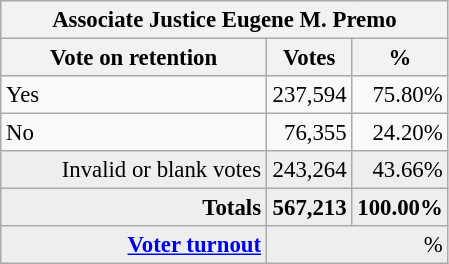<table class="wikitable" style="font-size: 95%;">
<tr style="background-color:#E9E9E9">
<th colspan=7>Associate Justice Eugene M. Premo</th>
</tr>
<tr style="background-color:#E9E9E9">
<th style="width: 170px">Vote on retention</th>
<th style="width: 50px">Votes</th>
<th style="width: 40px">%</th>
</tr>
<tr>
<td>Yes</td>
<td align="right">237,594</td>
<td align="right">75.80%</td>
</tr>
<tr>
<td>No</td>
<td align="right">76,355</td>
<td align="right">24.20%</td>
</tr>
<tr bgcolor="#EEEEEE">
<td align="right">Invalid or blank votes</td>
<td align="right">243,264</td>
<td align="right">43.66%</td>
</tr>
<tr bgcolor="#EEEEEE">
<td align="right"><strong>Totals</strong></td>
<td align="right"><strong>567,213</strong></td>
<td align="right"><strong>100.00%</strong></td>
</tr>
<tr bgcolor="#EEEEEE">
<td align="right"><strong><a href='#'>Voter turnout</a></strong></td>
<td colspan="2" align="right">%</td>
</tr>
</table>
